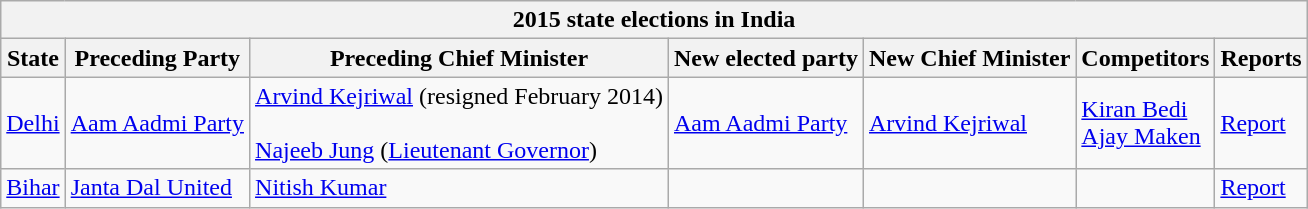<table class=wikitable>
<tr>
<th colspan=8>2015 state elections in India</th>
</tr>
<tr>
<th colspan=2>State</th>
<th>Preceding Party</th>
<th>Preceding Chief Minister</th>
<th>New elected party</th>
<th>New Chief Minister</th>
<th>Competitors</th>
<th>Reports</th>
</tr>
<tr>
<td colspan=2><a href='#'>Delhi</a></td>
<td> <a href='#'>Aam Aadmi Party</a></td>
<td> <a href='#'>Arvind Kejriwal</a> (resigned February 2014)<br><br><a href='#'>Najeeb Jung</a> (<a href='#'>Lieutenant Governor</a>)</td>
<td> <a href='#'>Aam Aadmi Party</a></td>
<td> <a href='#'>Arvind Kejriwal</a></td>
<td><a href='#'>Kiran Bedi</a><br><a href='#'>Ajay Maken</a></td>
<td><a href='#'>Report</a></td>
</tr>
<tr>
<td colspan=2><a href='#'>Bihar</a></td>
<td> <a href='#'>Janta Dal United</a></td>
<td> <a href='#'>Nitish Kumar</a></td>
<td></td>
<td></td>
<td></td>
<td><a href='#'>Report</a></td>
</tr>
</table>
